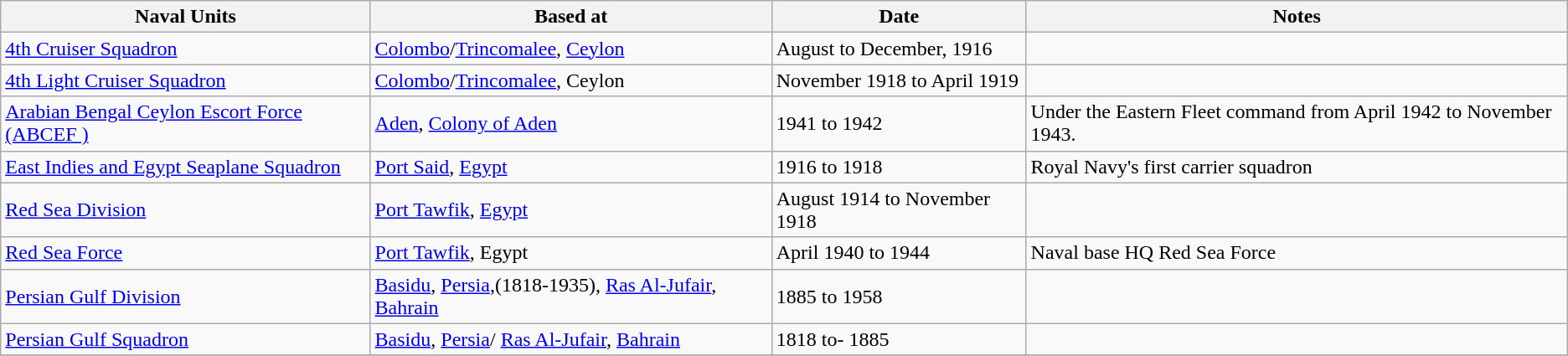<table class="wikitable sortable">
<tr>
<th>Naval Units</th>
<th>Based at</th>
<th>Date</th>
<th>Notes</th>
</tr>
<tr>
<td><a href='#'>4th Cruiser Squadron</a></td>
<td><a href='#'>Colombo</a>/<a href='#'>Trincomalee</a>, <a href='#'>Ceylon</a></td>
<td>August to December, 1916</td>
<td></td>
</tr>
<tr>
<td><a href='#'>4th Light Cruiser Squadron</a></td>
<td><a href='#'>Colombo</a>/<a href='#'>Trincomalee</a>, Ceylon</td>
<td>November 1918 to April 1919</td>
<td></td>
</tr>
<tr>
<td><a href='#'>Arabian Bengal Ceylon Escort Force (ABCEF )</a></td>
<td><a href='#'>Aden</a>, <a href='#'>Colony of Aden</a></td>
<td>1941 to 1942</td>
<td>Under the Eastern Fleet command from April 1942 to November 1943.</td>
</tr>
<tr>
<td><a href='#'>East Indies and Egypt Seaplane Squadron</a></td>
<td><a href='#'>Port Said</a>, <a href='#'>Egypt</a></td>
<td>1916 to 1918</td>
<td>Royal Navy's first carrier squadron</td>
</tr>
<tr>
<td><a href='#'>Red Sea Division</a></td>
<td><a href='#'>Port Tawfik</a>, <a href='#'>Egypt</a></td>
<td>August 1914 to November 1918</td>
<td></td>
</tr>
<tr>
<td><a href='#'>Red Sea Force</a></td>
<td><a href='#'>Port Tawfik</a>,  Egypt</td>
<td>April 1940 to 1944</td>
<td>Naval base HQ Red Sea Force </td>
</tr>
<tr>
<td><a href='#'>Persian Gulf Division</a></td>
<td><a href='#'>Basidu</a>, <a href='#'>Persia</a>,(1818-1935), <a href='#'>Ras Al-Jufair</a>, <a href='#'>Bahrain</a></td>
<td>1885 to 1958</td>
<td></td>
</tr>
<tr>
<td><a href='#'>Persian Gulf Squadron</a></td>
<td><a href='#'>Basidu</a>, <a href='#'>Persia</a>/ <a href='#'>Ras Al-Jufair</a>, <a href='#'>Bahrain</a></td>
<td>1818 to- 1885</td>
<td></td>
</tr>
<tr>
</tr>
</table>
